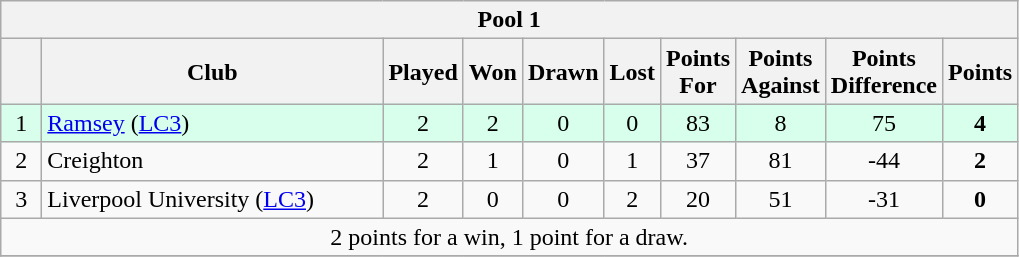<table class="wikitable" style="text-align: center;">
<tr>
<th colspan=15><strong>Pool 1</strong></th>
</tr>
<tr>
<th bgcolor="#efefef" width="20"></th>
<th bgcolor="#efefef" width="220">Club</th>
<th bgcolor="#efefef" width="20">Played</th>
<th bgcolor="#efefef" width="20">Won</th>
<th bgcolor="#efefef" width="20">Drawn</th>
<th bgcolor="#efefef" width="20">Lost</th>
<th bgcolor="#efefef" width="20">Points For</th>
<th bgcolor="#efefef" width="20">Points Against</th>
<th bgcolor="#efefef" width="20">Points Difference</th>
<th bgcolor="#efefef" width="20">Points</th>
</tr>
<tr bgcolor=#d8ffeb align=center>
<td>1</td>
<td style="text-align:left;"><a href='#'>Ramsey</a> (<a href='#'>LC3</a>)</td>
<td>2</td>
<td>2</td>
<td>0</td>
<td>0</td>
<td>83</td>
<td>8</td>
<td>75</td>
<td><strong>4</strong></td>
</tr>
<tr>
<td>2</td>
<td style="text-align:left;">Creighton</td>
<td>2</td>
<td>1</td>
<td>0</td>
<td>1</td>
<td>37</td>
<td>81</td>
<td>-44</td>
<td><strong>2</strong></td>
</tr>
<tr>
<td>3</td>
<td style="text-align:left;">Liverpool University (<a href='#'>LC3</a>)</td>
<td>2</td>
<td>0</td>
<td>0</td>
<td>2</td>
<td>20</td>
<td>51</td>
<td>-31</td>
<td><strong>0</strong></td>
</tr>
<tr>
<td colspan=15>2 points for a win, 1 point for a draw.</td>
</tr>
<tr>
</tr>
</table>
